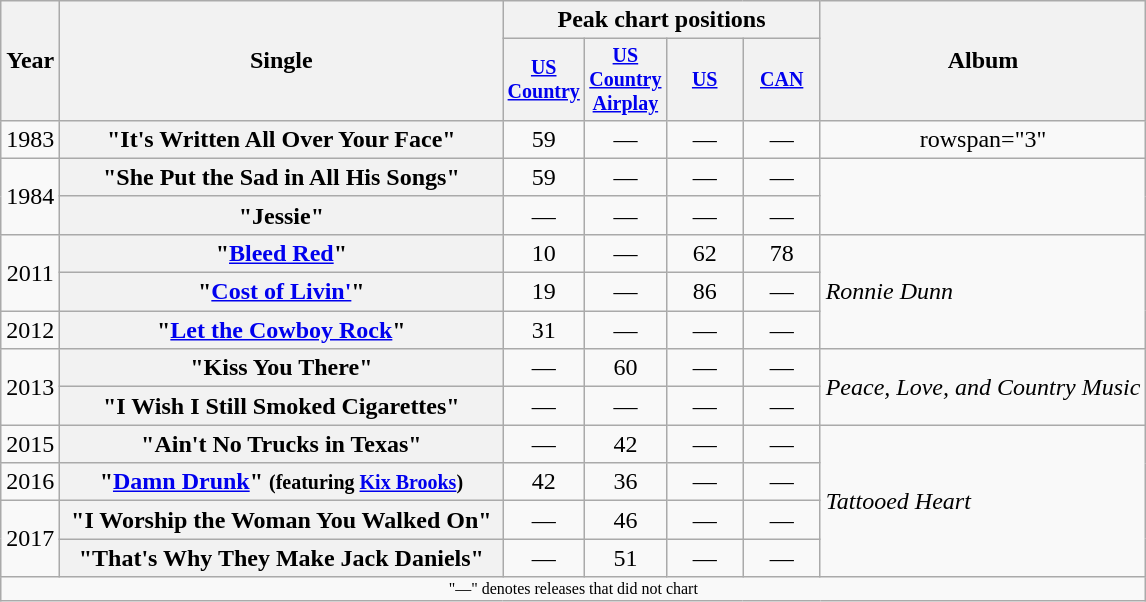<table class="wikitable plainrowheaders" style="text-align:center;">
<tr>
<th rowspan="2">Year</th>
<th rowspan="2" style="width:18em;">Single</th>
<th colspan="4">Peak chart positions</th>
<th rowspan="2">Album</th>
</tr>
<tr style="font-size:smaller;">
<th style="width:45px;"><a href='#'>US Country</a><br></th>
<th style="width:45px;"><a href='#'>US Country Airplay</a><br></th>
<th style="width:45px;"><a href='#'>US</a><br></th>
<th style="width:45px;"><a href='#'>CAN</a><br></th>
</tr>
<tr>
<td>1983</td>
<th scope="row">"It's Written All Over Your Face"</th>
<td>59</td>
<td>—</td>
<td>—</td>
<td>—</td>
<td>rowspan="3" </td>
</tr>
<tr>
<td rowspan="2">1984</td>
<th scope="row">"She Put the Sad in All His Songs"</th>
<td>59</td>
<td>—</td>
<td>—</td>
<td>—</td>
</tr>
<tr>
<th scope="row">"Jessie"</th>
<td>—</td>
<td>—</td>
<td>—</td>
<td>—</td>
</tr>
<tr>
<td rowspan="2">2011</td>
<th scope="row">"<a href='#'>Bleed Red</a>"</th>
<td>10</td>
<td>—</td>
<td>62</td>
<td>78</td>
<td style="text-align:left;" rowspan="3"><em>Ronnie Dunn</em></td>
</tr>
<tr>
<th scope="row">"<a href='#'>Cost of Livin'</a>"</th>
<td>19</td>
<td>—</td>
<td>86</td>
<td>—</td>
</tr>
<tr>
<td>2012</td>
<th scope="row">"<a href='#'>Let the Cowboy Rock</a>"</th>
<td>31</td>
<td>—</td>
<td>—</td>
<td>—</td>
</tr>
<tr>
<td rowspan="2">2013</td>
<th scope="row">"Kiss You There"</th>
<td>—</td>
<td>60</td>
<td>—</td>
<td>—</td>
<td style="text-align:left;" rowspan="2"><em>Peace, Love, and Country Music</em></td>
</tr>
<tr>
<th scope="row">"I Wish I Still Smoked Cigarettes"</th>
<td>—</td>
<td>—</td>
<td>—</td>
<td>—</td>
</tr>
<tr>
<td>2015</td>
<th scope="row">"Ain't No Trucks in Texas"</th>
<td>—</td>
<td>42</td>
<td>—</td>
<td>—</td>
<td style="text-align:left;" rowspan="4"><em>Tattooed Heart</em></td>
</tr>
<tr>
<td>2016</td>
<th scope="row">"<a href='#'>Damn Drunk</a>" <small>(featuring <a href='#'>Kix Brooks</a>)</small></th>
<td>42</td>
<td>36</td>
<td>—</td>
<td>—</td>
</tr>
<tr>
<td rowspan="2">2017</td>
<th scope="row">"I Worship the Woman You Walked On"</th>
<td>—</td>
<td>46</td>
<td>—</td>
<td>—</td>
</tr>
<tr>
<th scope="row">"That's Why They Make Jack Daniels"</th>
<td>—</td>
<td>51</td>
<td>—</td>
<td>—</td>
</tr>
<tr>
<td colspan="7" style="font-size:8pt">"—" denotes releases that did not chart</td>
</tr>
</table>
